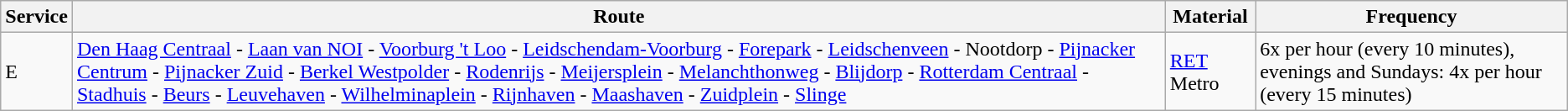<table class="wikitable vatop">
<tr>
<th>Service</th>
<th>Route</th>
<th>Material</th>
<th>Frequency</th>
</tr>
<tr>
<td>E</td>
<td><a href='#'>Den Haag Centraal</a> - <a href='#'>Laan van NOI</a> - <a href='#'>Voorburg 't Loo</a> - <a href='#'>Leidschendam-Voorburg</a> - <a href='#'>Forepark</a> - <a href='#'>Leidschenveen</a> - Nootdorp - <a href='#'>Pijnacker Centrum</a> - <a href='#'>Pijnacker Zuid</a> - <a href='#'>Berkel Westpolder</a> - <a href='#'>Rodenrijs</a> - <a href='#'>Meijersplein</a> - <a href='#'>Melanchthonweg</a> - <a href='#'>Blijdorp</a> - <a href='#'>Rotterdam Centraal</a> - <a href='#'>Stadhuis</a> - <a href='#'>Beurs</a> - <a href='#'>Leuvehaven</a> - <a href='#'>Wilhelminaplein</a> - <a href='#'>Rijnhaven</a> - <a href='#'>Maashaven</a> - <a href='#'>Zuidplein</a> - <a href='#'>Slinge</a></td>
<td><a href='#'>RET</a> Metro</td>
<td>6x per hour (every 10 minutes), evenings and Sundays: 4x per hour (every 15 minutes)</td>
</tr>
</table>
